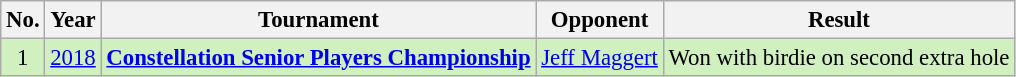<table class="wikitable" style="font-size:95%;">
<tr>
<th>No.</th>
<th>Year</th>
<th>Tournament</th>
<th>Opponent</th>
<th>Result</th>
</tr>
<tr style="background:#d0f0c0;">
<td align=center>1</td>
<td><a href='#'>2018</a></td>
<td><strong><a href='#'>Constellation Senior Players Championship</a></strong></td>
<td> <a href='#'>Jeff Maggert</a></td>
<td>Won with birdie on second extra hole</td>
</tr>
</table>
